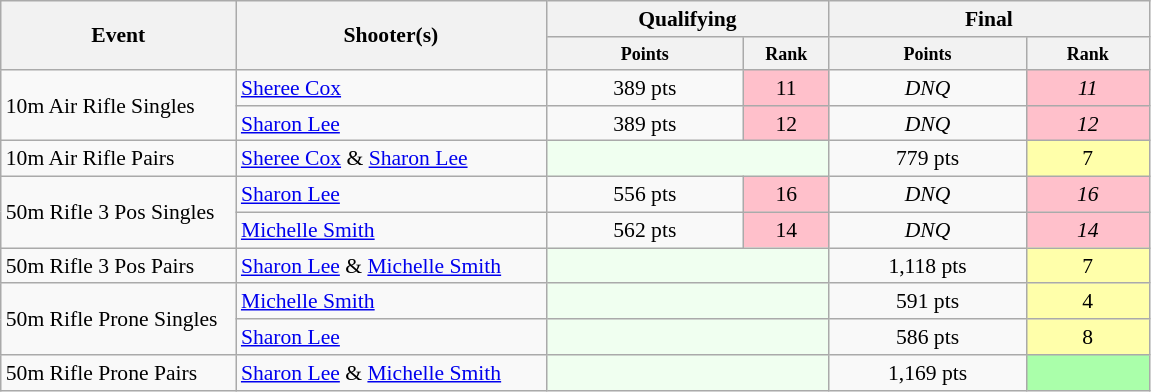<table class=wikitable style="font-size:90%">
<tr>
<th rowspan="2" style="width:150px;">Event</th>
<th rowspan="2" style="width:200px;">Shooter(s)</th>
<th colspan="2" style="width:175px;">Qualifying</th>
<th colspan="2" style="width:200px;">Final</th>
</tr>
<tr>
<th style="line-height:1em; width:125px;"><small>Points</small></th>
<th style="line-height:1em; width:50px;"><small>Rank</small></th>
<th style="line-height:1em; width:125px;"><small>Points</small></th>
<th style="line-height:1em; width:75px;"><small>Rank</small></th>
</tr>
<tr>
<td rowspan=2>10m Air Rifle Singles</td>
<td><a href='#'>Sheree Cox</a></td>
<td style="text-align:center;">389 pts</td>
<td style="text-align:center; background:pink;">11</td>
<td style="text-align:center;"><em>DNQ</em></td>
<td style="text-align:center; background:pink;"><em>11</em></td>
</tr>
<tr>
<td><a href='#'>Sharon Lee</a></td>
<td style="text-align:center;">389 pts</td>
<td style="text-align:center; background:pink;">12</td>
<td style="text-align:center;"><em>DNQ</em></td>
<td style="text-align:center; background:pink;"><em>12</em></td>
</tr>
<tr>
<td>10m Air Rifle Pairs</td>
<td><a href='#'>Sheree Cox</a> & <a href='#'>Sharon Lee</a></td>
<td colspan="2" style="background:honeydew;"></td>
<td style="text-align:center;">779 pts</td>
<td style="text-align:center; background:#ffa">7</td>
</tr>
<tr>
<td rowspan=2>50m Rifle 3 Pos Singles</td>
<td><a href='#'>Sharon Lee</a></td>
<td style="text-align:center;">556 pts</td>
<td style="text-align:center; background:pink;">16</td>
<td style="text-align:center;"><em>DNQ</em></td>
<td style="text-align:center; background:pink;"><em>16</em></td>
</tr>
<tr>
<td><a href='#'>Michelle Smith</a></td>
<td style="text-align:center;">562 pts</td>
<td style="text-align:center; background:pink;">14</td>
<td style="text-align:center;"><em>DNQ</em></td>
<td style="text-align:center; background:pink;"><em>14</em></td>
</tr>
<tr>
<td>50m Rifle 3 Pos Pairs</td>
<td><a href='#'>Sharon Lee</a> & <a href='#'>Michelle Smith</a></td>
<td colspan="2" style="background:honeydew;"></td>
<td style="text-align:center;">1,118 pts</td>
<td style="text-align:center; background:#ffa;">7</td>
</tr>
<tr>
<td rowspan=2>50m Rifle Prone Singles</td>
<td><a href='#'>Michelle Smith</a></td>
<td colspan="2" style="background:honeydew;"></td>
<td style="text-align:center;">591 pts</td>
<td style="text-align:center; background:#ffa;">4</td>
</tr>
<tr>
<td><a href='#'>Sharon Lee</a></td>
<td colspan="2" style="background:honeydew;"></td>
<td style="text-align:center;">586 pts</td>
<td style="text-align:center; background:#ffa;">8</td>
</tr>
<tr>
<td>50m Rifle Prone Pairs</td>
<td><a href='#'>Sharon Lee</a> & <a href='#'>Michelle Smith</a></td>
<td colspan="2" style="background:honeydew;"></td>
<td style="text-align:center;">1,169 pts</td>
<td style="text-align:center; background:#afa;"></td>
</tr>
</table>
